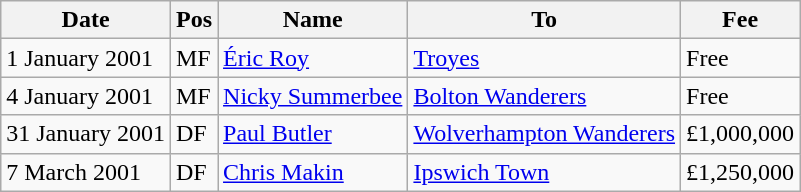<table class="wikitable">
<tr>
<th>Date</th>
<th>Pos</th>
<th>Name</th>
<th>To</th>
<th>Fee</th>
</tr>
<tr>
<td>1 January 2001</td>
<td>MF</td>
<td> <a href='#'>Éric Roy</a></td>
<td> <a href='#'>Troyes</a></td>
<td>Free</td>
</tr>
<tr>
<td>4 January 2001</td>
<td>MF</td>
<td> <a href='#'>Nicky Summerbee</a></td>
<td> <a href='#'>Bolton Wanderers</a></td>
<td>Free</td>
</tr>
<tr>
<td>31 January 2001</td>
<td>DF</td>
<td> <a href='#'>Paul Butler</a></td>
<td> <a href='#'>Wolverhampton Wanderers</a></td>
<td>£1,000,000</td>
</tr>
<tr>
<td>7 March 2001</td>
<td>DF</td>
<td> <a href='#'>Chris Makin</a></td>
<td> <a href='#'>Ipswich Town</a></td>
<td>£1,250,000</td>
</tr>
</table>
